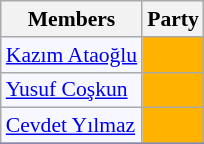<table class=wikitable style="border:1px solid #8888aa; background-color:#f7f8ff; padding:0px; font-size:90%;">
<tr>
<th>Members</th>
<th colspan="2">Party</th>
</tr>
<tr>
<td><a href='#'>Kazım Ataoğlu</a></td>
<td style="background: #ffb300"></td>
</tr>
<tr>
<td><a href='#'>Yusuf Coşkun</a></td>
<td style="background: #ffb300"></td>
</tr>
<tr>
<td><a href='#'>Cevdet Yılmaz</a></td>
<td style="background: #ffb300"></td>
</tr>
<tr>
</tr>
</table>
